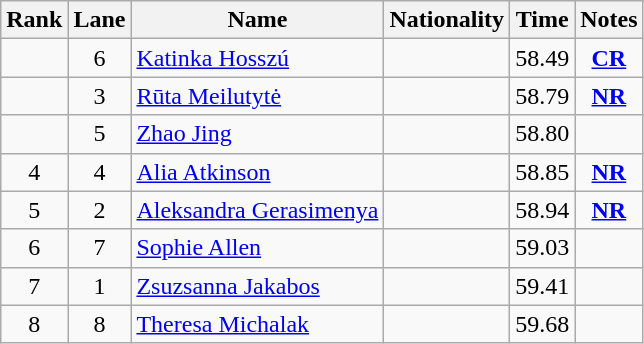<table class="wikitable sortable" style="text-align:center">
<tr>
<th>Rank</th>
<th>Lane</th>
<th>Name</th>
<th>Nationality</th>
<th>Time</th>
<th>Notes</th>
</tr>
<tr>
<td></td>
<td>6</td>
<td align=left><a href='#'>Katinka Hosszú</a></td>
<td align=left></td>
<td>58.49</td>
<td><strong><a href='#'>CR</a></strong></td>
</tr>
<tr>
<td></td>
<td>3</td>
<td align=left><a href='#'>Rūta Meilutytė</a></td>
<td align=left></td>
<td>58.79</td>
<td><strong><a href='#'>NR</a></strong></td>
</tr>
<tr>
<td></td>
<td>5</td>
<td align=left><a href='#'>Zhao Jing</a></td>
<td align=left></td>
<td>58.80</td>
<td></td>
</tr>
<tr>
<td>4</td>
<td>4</td>
<td align=left><a href='#'>Alia Atkinson</a></td>
<td align=left></td>
<td>58.85</td>
<td><strong><a href='#'>NR</a></strong></td>
</tr>
<tr>
<td>5</td>
<td>2</td>
<td align=left><a href='#'>Aleksandra Gerasimenya</a></td>
<td align=left></td>
<td>58.94</td>
<td><strong><a href='#'>NR</a></strong></td>
</tr>
<tr>
<td>6</td>
<td>7</td>
<td align=left><a href='#'>Sophie Allen</a></td>
<td align=left></td>
<td>59.03</td>
<td></td>
</tr>
<tr>
<td>7</td>
<td>1</td>
<td align=left><a href='#'>Zsuzsanna Jakabos</a></td>
<td align=left></td>
<td>59.41</td>
<td></td>
</tr>
<tr>
<td>8</td>
<td>8</td>
<td align=left><a href='#'>Theresa Michalak</a></td>
<td align=left></td>
<td>59.68</td>
<td></td>
</tr>
</table>
